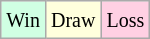<table class="wikitable">
<tr>
<td style="background-color: #d0ffe3;"><small>Win</small></td>
<td style="background-color: #ffffdd;"><small>Draw</small></td>
<td style="background-color: #ffd0e3;"><small>Loss</small></td>
</tr>
</table>
